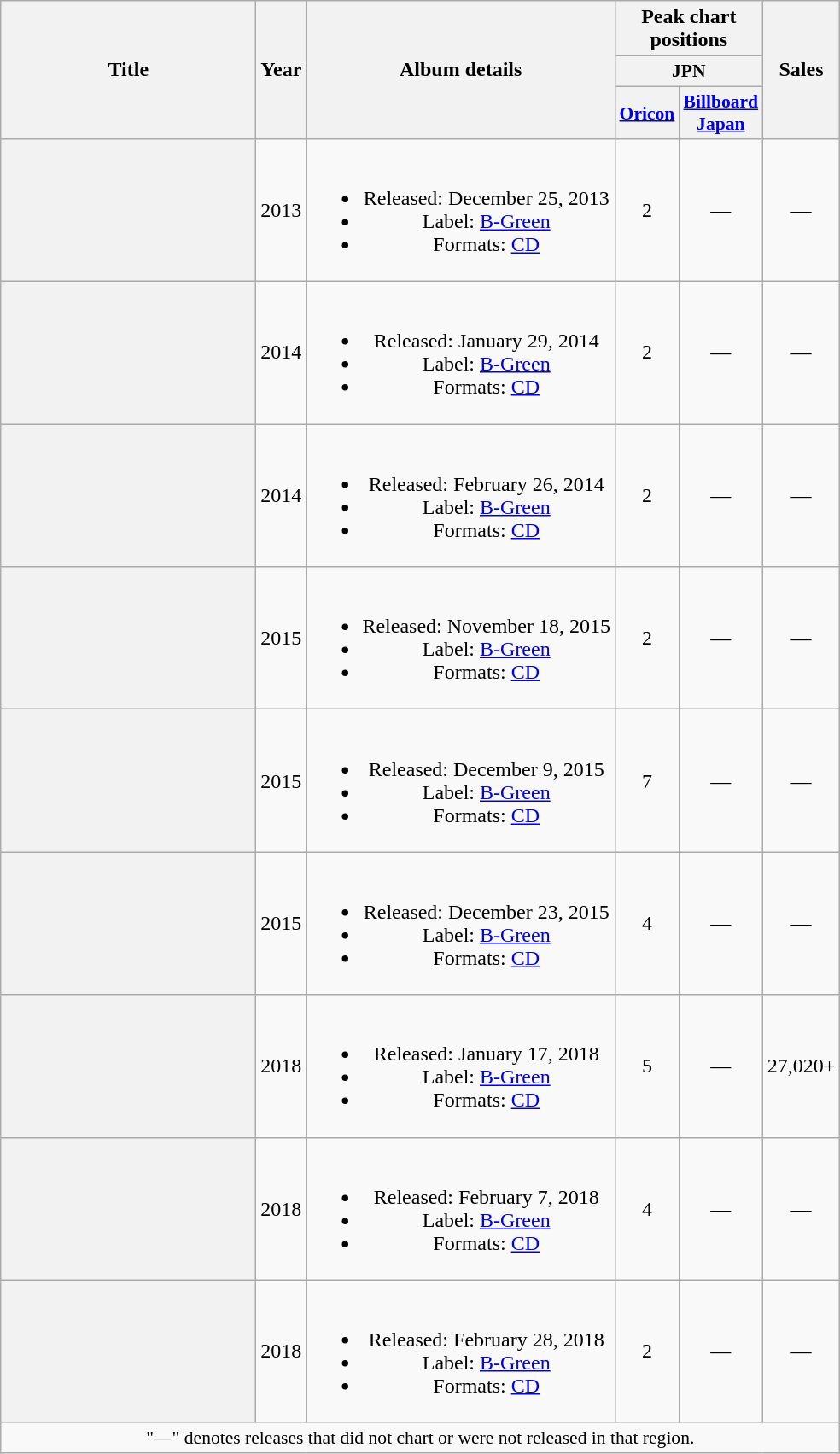<table class="wikitable plainrowheaders" style="text-align:center;">
<tr>
<th scope="col" rowspan="3" style="width:12em;">Title</th>
<th scope="col" rowspan="3">Year</th>
<th scope="col" rowspan="3">Album details</th>
<th scope="col" colspan="2">Peak chart positions</th>
<th scope="col" rowspan="3">Sales</th>
</tr>
<tr>
<th scope="col" style="width:3em;font-size:90%;" colspan="2">JPN</th>
</tr>
<tr>
<th scope="col" style="width:3em;font-size:90%;"><a href='#'>Oricon</a></th>
<th scope="col" style="width:3em;font-size:90%;"><a href='#'>Billboard Japan</a></th>
</tr>
<tr>
<th scope="row"></th>
<td>2013</td>
<td><br><ul><li>Released: December 25, 2013</li><li>Label: <a href='#'>B-Green</a></li><li>Formats: <a href='#'>CD</a></li></ul></td>
<td>2</td>
<td>—</td>
<td>—</td>
</tr>
<tr>
<th scope="row"></th>
<td>2014</td>
<td><br><ul><li>Released: January 29, 2014</li><li>Label: <a href='#'>B-Green</a></li><li>Formats: <a href='#'>CD</a></li></ul></td>
<td>2</td>
<td>—</td>
<td>—</td>
</tr>
<tr>
<th scope="row"></th>
<td>2014</td>
<td><br><ul><li>Released: February 26, 2014</li><li>Label: <a href='#'>B-Green</a></li><li>Formats: <a href='#'>CD</a></li></ul></td>
<td>2</td>
<td>—</td>
<td>—</td>
</tr>
<tr>
<th scope="row"></th>
<td>2015</td>
<td><br><ul><li>Released: November 18, 2015</li><li>Label: <a href='#'>B-Green</a></li><li>Formats: <a href='#'>CD</a></li></ul></td>
<td>2</td>
<td>—</td>
<td>—</td>
</tr>
<tr>
<th scope="row"></th>
<td>2015</td>
<td><br><ul><li>Released: December 9, 2015</li><li>Label: <a href='#'>B-Green</a></li><li>Formats: <a href='#'>CD</a></li></ul></td>
<td>7</td>
<td>—</td>
<td>—</td>
</tr>
<tr>
<th scope="row"></th>
<td>2015</td>
<td><br><ul><li>Released: December 23, 2015</li><li>Label: <a href='#'>B-Green</a></li><li>Formats: <a href='#'>CD</a></li></ul></td>
<td>4</td>
<td>—</td>
<td>—</td>
</tr>
<tr>
<th scope="row"></th>
<td>2018</td>
<td><br><ul><li>Released: January 17, 2018</li><li>Label: <a href='#'>B-Green</a></li><li>Formats: <a href='#'>CD</a></li></ul></td>
<td>5</td>
<td>—</td>
<td>27,020+</td>
</tr>
<tr>
<th scope="row"></th>
<td>2018</td>
<td><br><ul><li>Released: February 7, 2018</li><li>Label: <a href='#'>B-Green</a></li><li>Formats: <a href='#'>CD</a></li></ul></td>
<td>4</td>
<td>—</td>
<td>—</td>
</tr>
<tr>
<th scope="row"></th>
<td>2018</td>
<td><br><ul><li>Released: February 28, 2018</li><li>Label: <a href='#'>B-Green</a></li><li>Formats: <a href='#'>CD</a></li></ul></td>
<td>2</td>
<td>—</td>
<td>—</td>
</tr>
<tr>
<td colspan="6" style="font-size:90%;">"—" denotes releases that did not chart or were not released in that region.</td>
</tr>
</table>
